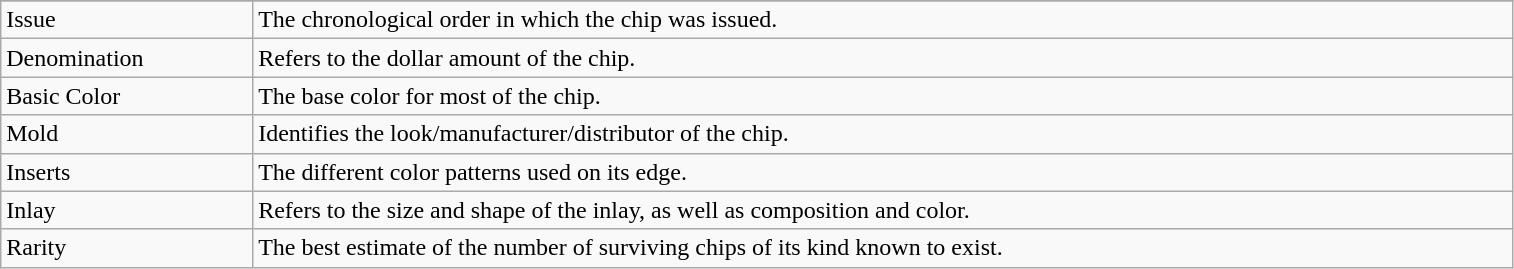<table class="wikitable">
<tr>
</tr>
<tr>
<td width="10%">Issue</td>
<td width="50%">The chronological order in which the chip was issued.</td>
</tr>
<tr>
<td>Denomination</td>
<td>Refers to the dollar amount of the chip.</td>
</tr>
<tr>
<td>Basic Color</td>
<td>The base color for most of the chip.</td>
</tr>
<tr>
<td>Mold</td>
<td>Identifies the look/manufacturer/distributor of the chip.</td>
</tr>
<tr>
<td>Inserts</td>
<td>The different color patterns used on its edge.</td>
</tr>
<tr>
<td>Inlay</td>
<td>Refers to the size and shape of the inlay, as well as composition and color.</td>
</tr>
<tr>
<td>Rarity</td>
<td>The best estimate of the number of surviving chips of its kind known to exist.</td>
</tr>
</table>
